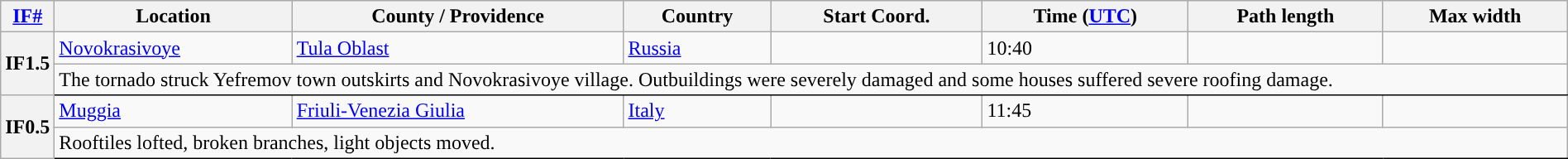<table class="wikitable sortable" style="width:100%;">
<tr>
<th scope="col" width="2%" align="center"><a href='#'>IF#</a></th>
<th scope="col" align="center" class="unsortable">Location</th>
<th scope="col" align="center" class="unsortable">County / Providence</th>
<th scope="col" align="center">Country</th>
<th scope="col" align="center">Start Coord.</th>
<th scope="col" align="center">Time (<a href='#'>UTC</a>)</th>
<th scope="col" align="center">Path length</th>
<th scope="col" align="center">Max width</th>
</tr>
<tr>
<th scope="row" rowspan="2" style="background-color:#">IF1.5</th>
<td><a href='#'>Novokrasivoye</a></td>
<td><a href='#'>Tula Oblast</a></td>
<td><a href='#'>Russia</a></td>
<td></td>
<td>10:40</td>
<td></td>
<td></td>
</tr>
<tr class="expand-child">
<td colspan="8" style=" border-bottom: 1px solid black;">The tornado struck Yefremov town outskirts and Novokrasivoye village. Outbuildings were severely damaged and some houses suffered severe roofing damage.</td>
</tr>
<tr>
<th scope="row" rowspan="2" style="background-color:#">IF0.5</th>
<td><a href='#'>Muggia</a></td>
<td><a href='#'>Friuli-Venezia Giulia</a></td>
<td><a href='#'>Italy</a></td>
<td></td>
<td>11:45</td>
<td></td>
<td></td>
</tr>
<tr class="expand-child">
<td colspan="8" style=" border-bottom: 1px solid black;">Rooftiles lofted, broken branches, light objects moved.</td>
</tr>
</table>
